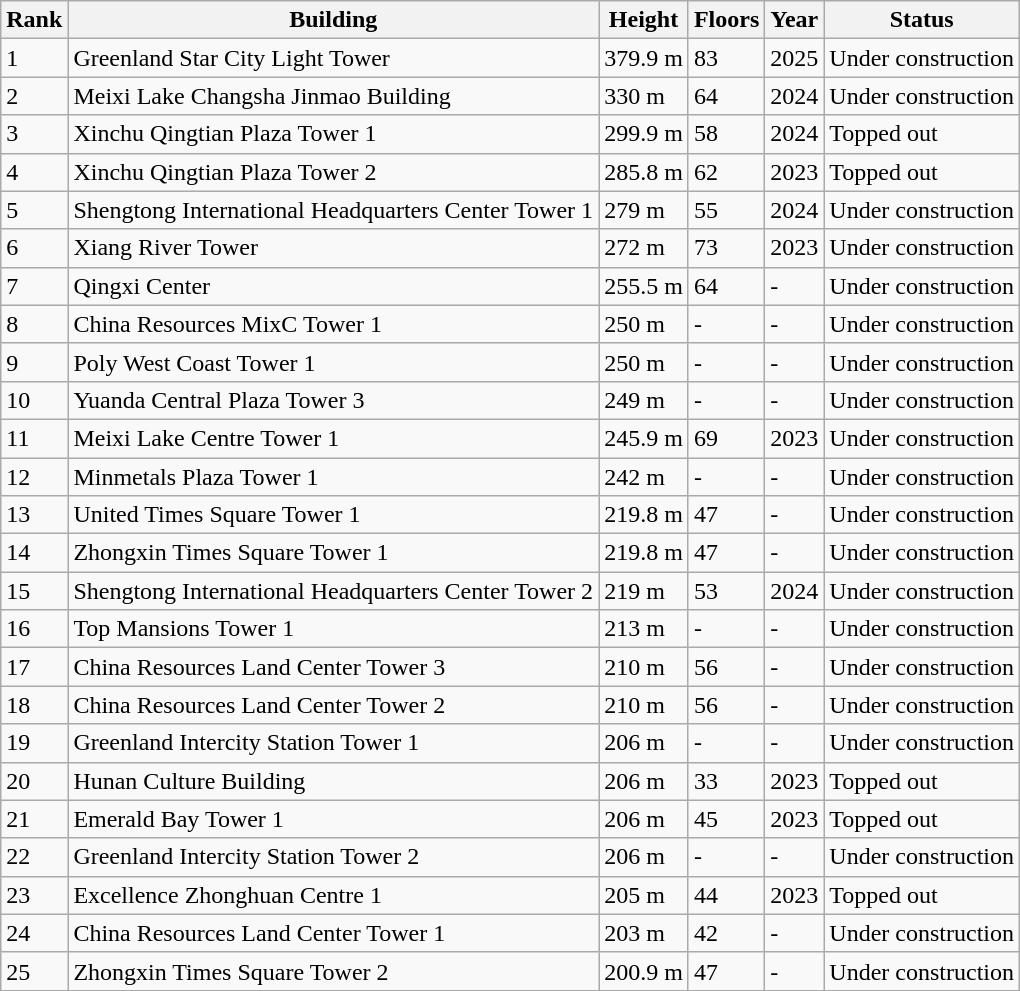<table class="wikitable sortable">
<tr>
<th>Rank</th>
<th>Building</th>
<th>Height</th>
<th>Floors</th>
<th>Year</th>
<th>Status</th>
</tr>
<tr>
<td>1</td>
<td>Greenland Star City Light Tower</td>
<td>379.9 m</td>
<td>83</td>
<td>2025</td>
<td>Under construction</td>
</tr>
<tr>
<td>2</td>
<td>Meixi Lake Changsha Jinmao Building</td>
<td>330 m</td>
<td>64</td>
<td>2024</td>
<td>Under construction</td>
</tr>
<tr>
<td>3</td>
<td>Xinchu Qingtian Plaza Tower 1</td>
<td>299.9 m</td>
<td>58</td>
<td>2024</td>
<td>Topped out</td>
</tr>
<tr>
<td>4</td>
<td>Xinchu Qingtian Plaza Tower 2</td>
<td>285.8 m</td>
<td>62</td>
<td>2023</td>
<td>Topped out</td>
</tr>
<tr>
<td>5</td>
<td>Shengtong International Headquarters Center Tower 1</td>
<td>279 m</td>
<td>55</td>
<td>2024</td>
<td>Under construction</td>
</tr>
<tr>
<td>6</td>
<td>Xiang River Tower</td>
<td>272 m</td>
<td>73</td>
<td>2023</td>
<td>Under construction</td>
</tr>
<tr>
<td>7</td>
<td>Qingxi Center</td>
<td>255.5 m</td>
<td>64</td>
<td>-</td>
<td>Under construction</td>
</tr>
<tr>
<td>8</td>
<td>China Resources MixC Tower 1</td>
<td>250 m</td>
<td>-</td>
<td>-</td>
<td>Under construction</td>
</tr>
<tr>
<td>9</td>
<td>Poly West Coast Tower 1</td>
<td>250 m</td>
<td>-</td>
<td>-</td>
<td>Under construction</td>
</tr>
<tr>
<td>10</td>
<td>Yuanda Central Plaza Tower 3</td>
<td>249 m</td>
<td>-</td>
<td>-</td>
<td>Under construction</td>
</tr>
<tr>
<td>11</td>
<td>Meixi Lake Centre Tower 1</td>
<td>245.9 m</td>
<td>69</td>
<td>2023</td>
<td>Under construction</td>
</tr>
<tr>
<td>12</td>
<td>Minmetals Plaza Tower 1</td>
<td>242 m</td>
<td>-</td>
<td>-</td>
<td>Under construction</td>
</tr>
<tr>
<td>13</td>
<td>United Times Square Tower 1</td>
<td>219.8 m</td>
<td>47</td>
<td>-</td>
<td>Under construction</td>
</tr>
<tr>
<td>14</td>
<td>Zhongxin Times Square Tower 1</td>
<td>219.8 m</td>
<td>47</td>
<td>-</td>
<td>Under construction</td>
</tr>
<tr>
<td>15</td>
<td>Shengtong International Headquarters Center Tower 2</td>
<td>219 m</td>
<td>53</td>
<td>2024</td>
<td>Under construction</td>
</tr>
<tr>
<td>16</td>
<td>Top Mansions Tower 1</td>
<td>213 m</td>
<td>-</td>
<td>-</td>
<td>Under construction</td>
</tr>
<tr>
<td>17</td>
<td>China Resources Land Center Tower 3</td>
<td>210 m</td>
<td>56</td>
<td>-</td>
<td>Under construction</td>
</tr>
<tr>
<td>18</td>
<td>China Resources Land Center Tower 2</td>
<td>210 m</td>
<td>56</td>
<td>-</td>
<td>Under construction</td>
</tr>
<tr>
<td>19</td>
<td>Greenland Intercity Station Tower 1</td>
<td>206 m</td>
<td>-</td>
<td>-</td>
<td>Under construction</td>
</tr>
<tr>
<td>20</td>
<td>Hunan Culture Building</td>
<td>206 m</td>
<td>33</td>
<td>2023</td>
<td>Topped out</td>
</tr>
<tr>
<td>21</td>
<td>Emerald Bay Tower 1</td>
<td>206 m</td>
<td>45</td>
<td>2023</td>
<td>Topped out</td>
</tr>
<tr>
<td>22</td>
<td>Greenland Intercity Station Tower 2</td>
<td>206 m</td>
<td>-</td>
<td>-</td>
<td>Under construction</td>
</tr>
<tr>
<td>23</td>
<td>Excellence Zhonghuan Centre 1</td>
<td>205 m</td>
<td>44</td>
<td>2023</td>
<td>Topped out</td>
</tr>
<tr>
<td>24</td>
<td>China Resources Land Center Tower 1</td>
<td>203 m</td>
<td>42</td>
<td>-</td>
<td>Under construction</td>
</tr>
<tr>
<td>25</td>
<td>Zhongxin Times Square Tower 2</td>
<td>200.9 m</td>
<td>47</td>
<td>-</td>
<td>Under construction</td>
</tr>
</table>
